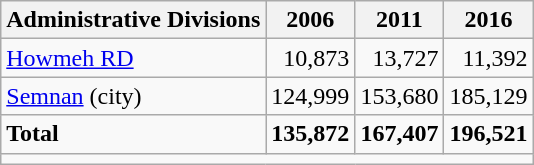<table class="wikitable">
<tr>
<th>Administrative Divisions</th>
<th>2006</th>
<th>2011</th>
<th>2016</th>
</tr>
<tr>
<td><a href='#'>Howmeh RD</a></td>
<td style="text-align: right;">10,873</td>
<td style="text-align: right;">13,727</td>
<td style="text-align: right;">11,392</td>
</tr>
<tr>
<td><a href='#'>Semnan</a> (city)</td>
<td style="text-align: right;">124,999</td>
<td style="text-align: right;">153,680</td>
<td style="text-align: right;">185,129</td>
</tr>
<tr>
<td><strong>Total</strong></td>
<td style="text-align: right;"><strong>135,872</strong></td>
<td style="text-align: right;"><strong>167,407</strong></td>
<td style="text-align: right;"><strong>196,521</strong></td>
</tr>
<tr>
<td colspan=4></td>
</tr>
</table>
